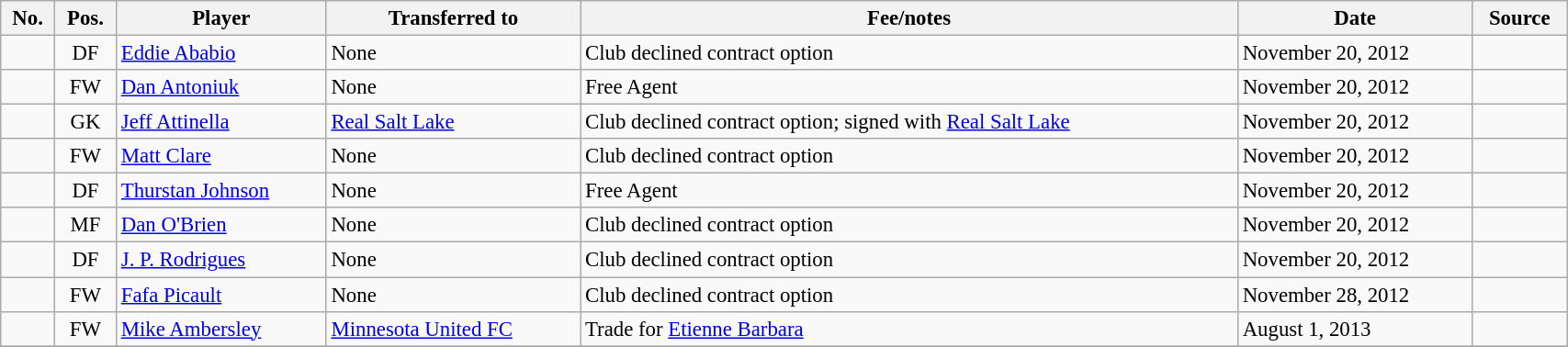<table class="wikitable sortable" style="width:90%; text-align:center; font-size:95%; text-align:left;">
<tr>
<th>No.</th>
<th>Pos.</th>
<th>Player</th>
<th>Transferred to</th>
<th>Fee/notes</th>
<th>Date</th>
<th>Source</th>
</tr>
<tr>
<td align=center></td>
<td align=center>DF</td>
<td> <a href='#'>Eddie Ababio</a></td>
<td>None</td>
<td>Club declined contract option</td>
<td>November 20, 2012</td>
<td></td>
</tr>
<tr>
<td align=center></td>
<td align=center>FW</td>
<td> <a href='#'>Dan Antoniuk</a></td>
<td>None</td>
<td>Free Agent</td>
<td>November 20, 2012</td>
<td></td>
</tr>
<tr>
<td align=center></td>
<td align=center>GK</td>
<td> <a href='#'>Jeff Attinella</a></td>
<td> <a href='#'>Real Salt Lake</a></td>
<td>Club declined contract option; signed with <a href='#'>Real Salt Lake</a></td>
<td>November 20, 2012</td>
<td></td>
</tr>
<tr>
<td align=center></td>
<td align=center>FW</td>
<td> <a href='#'>Matt Clare</a></td>
<td>None</td>
<td>Club declined contract option</td>
<td>November 20, 2012</td>
<td></td>
</tr>
<tr>
<td align=center></td>
<td align=center>DF</td>
<td> <a href='#'>Thurstan Johnson</a></td>
<td>None</td>
<td>Free Agent</td>
<td>November 20, 2012</td>
<td></td>
</tr>
<tr>
<td align=center></td>
<td align=center>MF</td>
<td> <a href='#'>Dan O'Brien</a></td>
<td>None</td>
<td>Club declined contract option</td>
<td>November 20, 2012</td>
<td></td>
</tr>
<tr>
<td align=center></td>
<td align=center>DF</td>
<td> <a href='#'>J. P. Rodrigues</a></td>
<td>None</td>
<td>Club declined contract option</td>
<td>November 20, 2012</td>
<td></td>
</tr>
<tr>
<td align=center></td>
<td align=center>FW</td>
<td> <a href='#'>Fafa Picault</a></td>
<td>None</td>
<td>Club declined contract option</td>
<td>November 28, 2012</td>
<td></td>
</tr>
<tr>
<td align=center></td>
<td align=center>FW</td>
<td> <a href='#'>Mike Ambersley</a></td>
<td><a href='#'>Minnesota United FC</a></td>
<td>Trade for <a href='#'>Etienne Barbara</a></td>
<td>August 1, 2013</td>
<td></td>
</tr>
<tr>
</tr>
</table>
